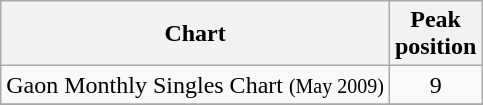<table class="wikitable" style="text-align:center;">
<tr>
<th>Chart</th>
<th>Peak <br> position</th>
</tr>
<tr>
<td>Gaon Monthly Singles Chart <small>(May 2009)</small></td>
<td align=center>9</td>
</tr>
<tr>
</tr>
</table>
